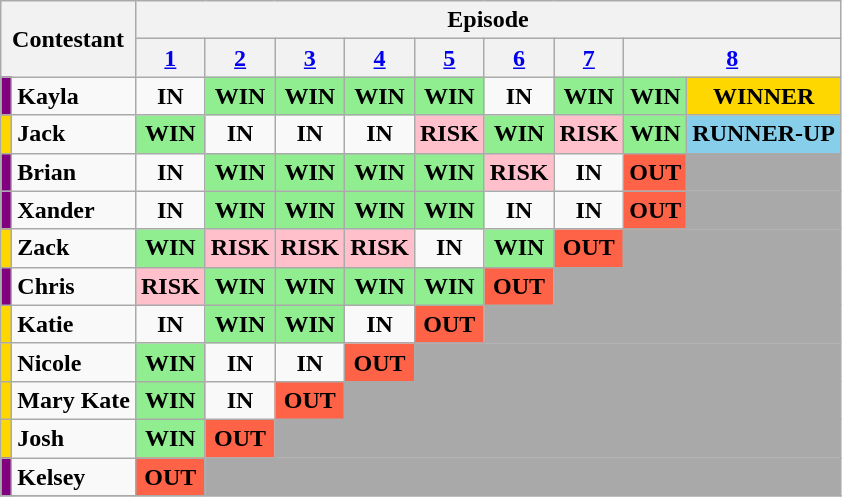<table class="wikitable" style="text-align:center">
<tr>
<th rowspan=2 colspan=2>Contestant</th>
<th colspan=11>Episode</th>
</tr>
<tr>
<th colspan=1><a href='#'>1</a></th>
<th><a href='#'>2</a></th>
<th><a href='#'>3</a></th>
<th><a href='#'>4</a></th>
<th><a href='#'>5</a></th>
<th><a href='#'>6</a></th>
<th><a href='#'>7</a></th>
<th colspan=2><a href='#'>8</a></th>
</tr>
<tr>
<td style="background:purple;"></td>
<td align="left"><strong>Kayla</strong></td>
<td><strong>IN</strong></td>
<td style="background:lightgreen;"><strong>WIN</strong></td>
<td style="background:lightgreen;"><strong>WIN</strong></td>
<td style="background:lightgreen;"><strong>WIN</strong></td>
<td style="background:lightgreen;"><strong>WIN</strong></td>
<td><strong>IN</strong></td>
<td style="background:lightgreen;"><strong>WIN</strong></td>
<td style="background:lightgreen;"><strong>WIN</strong></td>
<td style="background:gold;"><strong>WINNER</strong></td>
</tr>
<tr>
<td style="background:gold;"></td>
<td align="left"><strong>Jack</strong></td>
<td style="background:lightgreen;"><strong>WIN</strong></td>
<td><strong>IN</strong></td>
<td><strong>IN</strong></td>
<td><strong>IN</strong></td>
<td style="background:pink;"><strong>RISK</strong></td>
<td style="background:lightgreen;"><strong>WIN</strong></td>
<td style="background:pink;"><strong>RISK</strong></td>
<td style="background:lightgreen;"><strong>WIN</strong></td>
<td style="background:skyblue;"><strong>RUNNER-UP</strong></td>
</tr>
<tr>
<td style="background:purple;"></td>
<td align="left"><strong>Brian</strong></td>
<td><strong>IN</strong></td>
<td style="background:lightgreen;"><strong>WIN</strong></td>
<td style="background:lightgreen;"><strong>WIN</strong></td>
<td style="background:lightgreen;"><strong>WIN</strong></td>
<td style="background:lightgreen;"><strong>WIN</strong></td>
<td style="background:pink;"><strong>RISK</strong></td>
<td><strong>IN</strong></td>
<td style="background:tomato;"><strong>OUT</strong></td>
<td style="background:darkgrey;" colspan="2"></td>
</tr>
<tr>
<td style="background:purple;"></td>
<td align="left"><strong>Xander</strong></td>
<td><strong>IN</strong></td>
<td style="background:lightgreen;"><strong>WIN</strong></td>
<td style="background:lightgreen;"><strong>WIN</strong></td>
<td style="background:lightgreen;"><strong>WIN</strong></td>
<td style="background:lightgreen;"><strong>WIN</strong></td>
<td><strong>IN</strong></td>
<td><strong>IN</strong></td>
<td style="background:tomato;"><strong>OUT</strong></td>
<td style="background:darkgrey;" colspan="2"></td>
</tr>
<tr>
<td style="background:gold;"></td>
<td align="left"><strong>Zack</strong></td>
<td style="background:lightgreen;"><strong>WIN</strong></td>
<td style="background:pink;"><strong>RISK</strong></td>
<td style="background:pink;"><strong>RISK</strong></td>
<td style="background:pink;"><strong>RISK</strong></td>
<td><strong>IN</strong></td>
<td style="background:lightgreen;"><strong>WIN</strong></td>
<td style="background:tomato;"><strong>OUT</strong></td>
<td style="background:darkgrey;" colspan="3"></td>
</tr>
<tr>
<td style="background:purple;"></td>
<td align="left"><strong>Chris</strong></td>
<td style="background:pink;"><strong>RISK</strong></td>
<td style="background:lightgreen;"><strong>WIN</strong></td>
<td style="background:lightgreen;"><strong>WIN</strong></td>
<td style="background:lightgreen;"><strong>WIN</strong></td>
<td style="background:lightgreen;"><strong>WIN</strong></td>
<td style="background:tomato;"><strong>OUT</strong></td>
<td style="background:darkgrey;" colspan="4"></td>
</tr>
<tr>
<td style="background:gold;"></td>
<td align="left"><strong>Katie</strong></td>
<td><strong>IN</strong></td>
<td style="background:lightgreen;"><strong>WIN</strong></td>
<td style="background:lightgreen;"><strong>WIN</strong></td>
<td><strong>IN</strong></td>
<td style="background:tomato;"><strong>OUT</strong></td>
<td style="background:darkgrey;" colspan="5"></td>
</tr>
<tr>
<td style="background:gold;"></td>
<td align="left"><strong>Nicole</strong></td>
<td style="background:lightgreen;"><strong>WIN</strong></td>
<td><strong>IN</strong></td>
<td><strong>IN</strong></td>
<td style="background:tomato;"><strong>OUT</strong></td>
<td style="background:darkgrey;" colspan="6"></td>
</tr>
<tr>
<td style="background:gold;"></td>
<td align="left"><strong>Mary Kate</strong></td>
<td style="background:lightgreen;"><strong>WIN</strong></td>
<td><strong>IN</strong></td>
<td style="background:tomato;"><strong>OUT</strong></td>
<td style="background:darkgrey;" colspan="7"></td>
</tr>
<tr>
<td style="background:gold;"></td>
<td align="left"><strong>Josh</strong></td>
<td style="background:lightgreen;"><strong>WIN</strong></td>
<td style="background:tomato;"><strong>OUT</strong></td>
<td style="background:darkgrey;" colspan="8"></td>
</tr>
<tr>
<td style="background:purple;"></td>
<td align="left"><strong>Kelsey</strong></td>
<td style="background:tomato;"><strong>OUT</strong></td>
<td style="background:darkgrey;" colspan="9"></td>
</tr>
<tr>
</tr>
</table>
